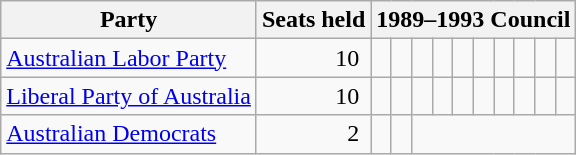<table class="wikitable">
<tr>
<th rowspan=1>Party</th>
<th colspan=1>Seats held</th>
<th rowspan=1 colspan=11>1989–1993 Council</th>
</tr>
<tr>
<td><a href='#'>Australian Labor Party</a></td>
<td align=right>10 </td>
<td> </td>
<td> </td>
<td> </td>
<td> </td>
<td> </td>
<td> </td>
<td> </td>
<td> </td>
<td> </td>
<td> </td>
</tr>
<tr>
<td><a href='#'>Liberal Party of Australia</a></td>
<td align=right>10 </td>
<td> </td>
<td> </td>
<td> </td>
<td> </td>
<td> </td>
<td> </td>
<td> </td>
<td> </td>
<td> </td>
<td> </td>
</tr>
<tr>
<td><a href='#'>Australian Democrats</a></td>
<td align=right>2 </td>
<td> </td>
<td> </td>
</tr>
</table>
